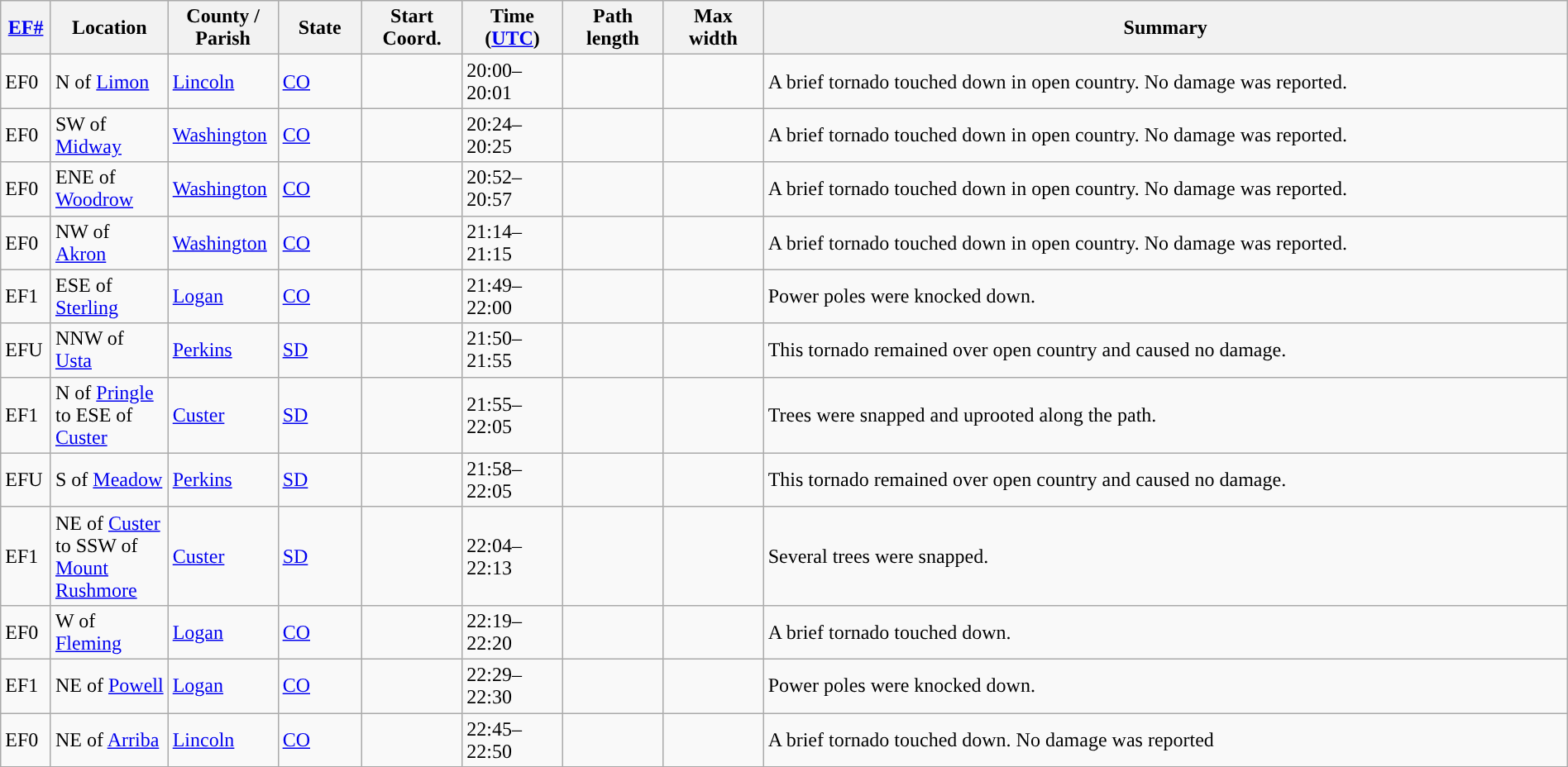<table class="wikitable sortable" style="width:100%;">
<tr>
<th scope="col"  style="width:3%; text-align:center;"><a href='#'>EF#</a></th>
<th scope="col"  style="width:7%; text-align:center;" class="unsortable">Location</th>
<th scope="col"  style="width:6%; text-align:center;" class="unsortable">County / Parish</th>
<th scope="col"  style="width:5%; text-align:center;">State</th>
<th scope="col"  style="width:6%; text-align:center;">Start Coord.</th>
<th scope="col"  style="width:6%; text-align:center;">Time (<a href='#'>UTC</a>)</th>
<th scope="col"  style="width:6%; text-align:center;">Path length</th>
<th scope="col"  style="width:6%; text-align:center;">Max width</th>
<th scope="col" class="unsortable" style="width:48%; text-align:center;">Summary</th>
</tr>
<tr>
<td>EF0</td>
<td>N of <a href='#'>Limon</a></td>
<td><a href='#'>Lincoln</a></td>
<td><a href='#'>CO</a></td>
<td></td>
<td>20:00–20:01</td>
<td></td>
<td></td>
<td>A brief tornado touched down in open country. No damage was reported.</td>
</tr>
<tr>
<td>EF0</td>
<td>SW of <a href='#'>Midway</a></td>
<td><a href='#'>Washington</a></td>
<td><a href='#'>CO</a></td>
<td></td>
<td>20:24–20:25</td>
<td></td>
<td></td>
<td>A brief tornado touched down in open country. No damage was reported.</td>
</tr>
<tr>
<td>EF0</td>
<td>ENE of <a href='#'>Woodrow</a></td>
<td><a href='#'>Washington</a></td>
<td><a href='#'>CO</a></td>
<td></td>
<td>20:52–20:57</td>
<td></td>
<td></td>
<td>A brief tornado touched down in open country. No damage was reported.</td>
</tr>
<tr>
<td>EF0</td>
<td>NW of <a href='#'>Akron</a></td>
<td><a href='#'>Washington</a></td>
<td><a href='#'>CO</a></td>
<td></td>
<td>21:14–21:15</td>
<td></td>
<td></td>
<td>A brief tornado touched down in open country. No damage was reported.</td>
</tr>
<tr>
<td>EF1</td>
<td>ESE of <a href='#'>Sterling</a></td>
<td><a href='#'>Logan</a></td>
<td><a href='#'>CO</a></td>
<td></td>
<td>21:49–22:00</td>
<td></td>
<td></td>
<td>Power poles were knocked down.</td>
</tr>
<tr>
<td>EFU</td>
<td>NNW of <a href='#'>Usta</a></td>
<td><a href='#'>Perkins</a></td>
<td><a href='#'>SD</a></td>
<td></td>
<td>21:50–21:55</td>
<td></td>
<td></td>
<td>This tornado remained over open country and caused no damage.</td>
</tr>
<tr>
<td>EF1</td>
<td>N of <a href='#'>Pringle</a> to ESE of <a href='#'>Custer</a></td>
<td><a href='#'>Custer</a></td>
<td><a href='#'>SD</a></td>
<td></td>
<td>21:55–22:05</td>
<td></td>
<td></td>
<td>Trees were snapped and uprooted along the path.</td>
</tr>
<tr>
<td>EFU</td>
<td>S of <a href='#'>Meadow</a></td>
<td><a href='#'>Perkins</a></td>
<td><a href='#'>SD</a></td>
<td></td>
<td>21:58–22:05</td>
<td></td>
<td></td>
<td>This tornado remained over open country and caused no damage.</td>
</tr>
<tr>
<td>EF1</td>
<td>NE of <a href='#'>Custer</a> to SSW of <a href='#'>Mount Rushmore</a></td>
<td><a href='#'>Custer</a></td>
<td><a href='#'>SD</a></td>
<td></td>
<td>22:04–22:13</td>
<td></td>
<td></td>
<td>Several trees were snapped.</td>
</tr>
<tr>
<td>EF0</td>
<td>W of <a href='#'>Fleming</a></td>
<td><a href='#'>Logan</a></td>
<td><a href='#'>CO</a></td>
<td></td>
<td>22:19–22:20</td>
<td></td>
<td></td>
<td>A brief tornado touched down.</td>
</tr>
<tr>
<td>EF1</td>
<td>NE of <a href='#'>Powell</a></td>
<td><a href='#'>Logan</a></td>
<td><a href='#'>CO</a></td>
<td></td>
<td>22:29–22:30</td>
<td></td>
<td></td>
<td>Power poles were knocked down.</td>
</tr>
<tr>
<td>EF0</td>
<td>NE of <a href='#'>Arriba</a></td>
<td><a href='#'>Lincoln</a></td>
<td><a href='#'>CO</a></td>
<td></td>
<td>22:45–22:50</td>
<td></td>
<td></td>
<td>A brief tornado touched down. No damage was reported</td>
</tr>
<tr>
</tr>
</table>
